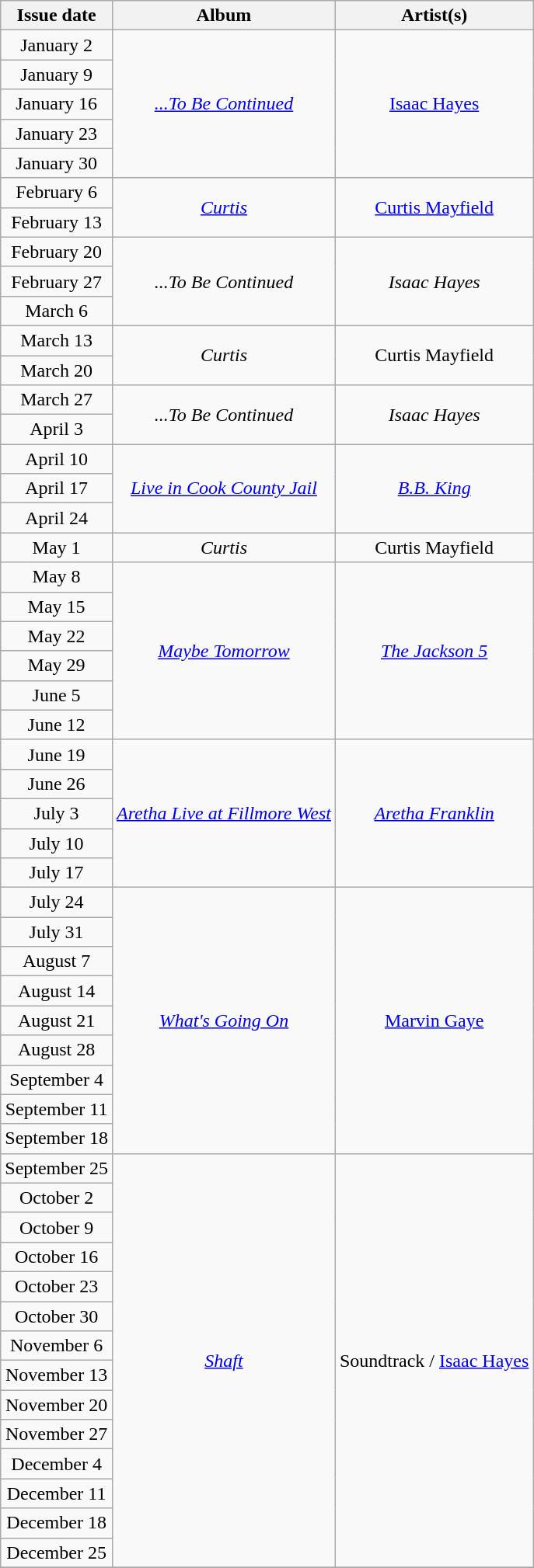<table class="wikitable" style="text-align: center;">
<tr>
<th>Issue date</th>
<th>Album</th>
<th>Artist(s)</th>
</tr>
<tr>
<td>January 2</td>
<td rowspan="5"><em><a href='#'>...To Be Continued</a></em></td>
<td rowspan="5"><a href='#'>Isaac Hayes</a></td>
</tr>
<tr>
<td>January 9</td>
</tr>
<tr>
<td>January 16</td>
</tr>
<tr>
<td>January 23</td>
</tr>
<tr>
<td>January 30</td>
</tr>
<tr>
<td>February 6</td>
<td rowspan="2"><em><a href='#'>Curtis</a></em></td>
<td rowspan="2"><a href='#'>Curtis Mayfield</a></td>
</tr>
<tr>
<td>February 13</td>
</tr>
<tr>
<td>February 20</td>
<td rowspan="3"><em>...To Be Continued</em></td>
<td rowspan="3"><em>Isaac Hayes</em></td>
</tr>
<tr>
<td>February 27</td>
</tr>
<tr>
<td>March 6</td>
</tr>
<tr>
<td>March 13</td>
<td rowspan="2"><em>Curtis</em></td>
<td rowspan="2">Curtis Mayfield</td>
</tr>
<tr>
<td>March 20</td>
</tr>
<tr>
<td>March 27</td>
<td rowspan="2"><em>...To Be Continued</em></td>
<td rowspan="2"><em>Isaac Hayes</em></td>
</tr>
<tr>
<td>April 3</td>
</tr>
<tr>
<td>April 10</td>
<td rowspan="3"><em><a href='#'>Live in Cook County Jail</a></em></td>
<td rowspan="3"><em><a href='#'>B.B. King</a></em></td>
</tr>
<tr>
<td>April 17</td>
</tr>
<tr>
<td>April 24</td>
</tr>
<tr>
<td>May 1</td>
<td><em>Curtis</em></td>
<td>Curtis Mayfield</td>
</tr>
<tr>
<td>May 8</td>
<td rowspan="6"><em><a href='#'>Maybe Tomorrow</a></em></td>
<td rowspan="6"><em><a href='#'>The Jackson 5</a></em></td>
</tr>
<tr>
<td>May 15</td>
</tr>
<tr>
<td>May 22</td>
</tr>
<tr>
<td>May 29</td>
</tr>
<tr>
<td>June 5</td>
</tr>
<tr>
<td>June 12</td>
</tr>
<tr>
<td>June 19</td>
<td rowspan="5"><em><a href='#'>Aretha Live at Fillmore West</a></em></td>
<td rowspan="5"><em><a href='#'>Aretha Franklin</a></em></td>
</tr>
<tr>
<td>June 26</td>
</tr>
<tr>
<td>July 3</td>
</tr>
<tr>
<td>July 10</td>
</tr>
<tr>
<td>July 17</td>
</tr>
<tr>
<td>July 24</td>
<td rowspan="9"><em><a href='#'>What's Going On</a></em></td>
<td rowspan="9"><a href='#'>Marvin Gaye</a></td>
</tr>
<tr>
<td>July 31</td>
</tr>
<tr>
<td>August 7</td>
</tr>
<tr>
<td>August 14</td>
</tr>
<tr>
<td>August 21</td>
</tr>
<tr>
<td>August 28</td>
</tr>
<tr>
<td>September 4</td>
</tr>
<tr>
<td>September 11</td>
</tr>
<tr>
<td>September 18</td>
</tr>
<tr>
<td>September 25</td>
<td rowspan="14"><em><a href='#'>Shaft</a></em></td>
<td rowspan="14">Soundtrack / <a href='#'>Isaac Hayes</a></td>
</tr>
<tr>
<td>October 2</td>
</tr>
<tr>
<td>October 9</td>
</tr>
<tr>
<td>October 16</td>
</tr>
<tr>
<td>October 23</td>
</tr>
<tr>
<td>October 30</td>
</tr>
<tr>
<td>November 6</td>
</tr>
<tr>
<td>November 13</td>
</tr>
<tr>
<td>November 20</td>
</tr>
<tr>
<td>November 27</td>
</tr>
<tr>
<td>December 4</td>
</tr>
<tr>
<td>December 11</td>
</tr>
<tr>
<td>December 18</td>
</tr>
<tr>
<td>December 25</td>
</tr>
<tr>
</tr>
</table>
